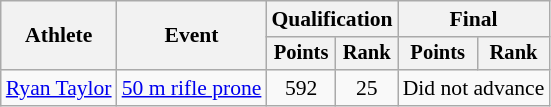<table class="wikitable" style="font-size:90%">
<tr>
<th rowspan="2">Athlete</th>
<th rowspan="2">Event</th>
<th colspan=2>Qualification</th>
<th colspan=2>Final</th>
</tr>
<tr style="font-size:95%">
<th>Points</th>
<th>Rank</th>
<th>Points</th>
<th>Rank</th>
</tr>
<tr align=center>
<td align=left><a href='#'>Ryan Taylor</a></td>
<td align=left><a href='#'>50 m rifle prone</a></td>
<td>592</td>
<td>25</td>
<td colspan=2>Did not advance</td>
</tr>
</table>
